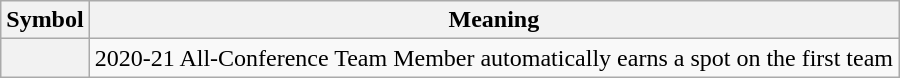<table class="wikitable plainrowheaders">
<tr>
<th scope=col>Symbol</th>
<th scope=col>Meaning</th>
</tr>
<tr>
<th scope=row></th>
<td>2020-21 All-Conference Team Member automatically earns a spot on the first team</td>
</tr>
</table>
